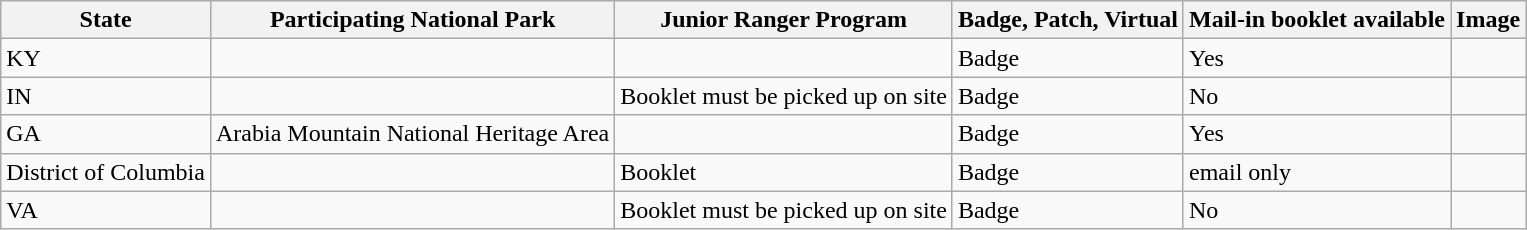<table class="wikitable">
<tr>
<th>State</th>
<th>Participating National Park</th>
<th>Junior Ranger Program</th>
<th>Badge, Patch, Virtual</th>
<th>Mail-in booklet available</th>
<th>Image</th>
</tr>
<tr>
<td>KY</td>
<td></td>
<td></td>
<td>Badge</td>
<td>Yes</td>
<td></td>
</tr>
<tr>
<td>IN</td>
<td></td>
<td>Booklet must be picked up on site</td>
<td>Badge</td>
<td>No</td>
<td></td>
</tr>
<tr>
<td>GA</td>
<td>Arabia Mountain National Heritage Area</td>
<td></td>
<td>Badge</td>
<td>Yes</td>
<td></td>
</tr>
<tr>
<td>District of Columbia</td>
<td></td>
<td>Booklet</td>
<td>Badge</td>
<td>email only</td>
<td></td>
</tr>
<tr>
<td>VA</td>
<td></td>
<td>Booklet must be picked up on site</td>
<td>Badge</td>
<td>No</td>
<td></td>
</tr>
</table>
